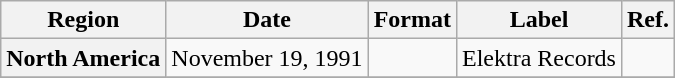<table class="wikitable plainrowheaders">
<tr>
<th scope="col">Region</th>
<th scope="col">Date</th>
<th scope="col">Format</th>
<th scope="col">Label</th>
<th scope="col">Ref.</th>
</tr>
<tr>
<th scope="row">North America</th>
<td>November 19, 1991</td>
<td></td>
<td>Elektra Records</td>
<td></td>
</tr>
<tr>
</tr>
</table>
